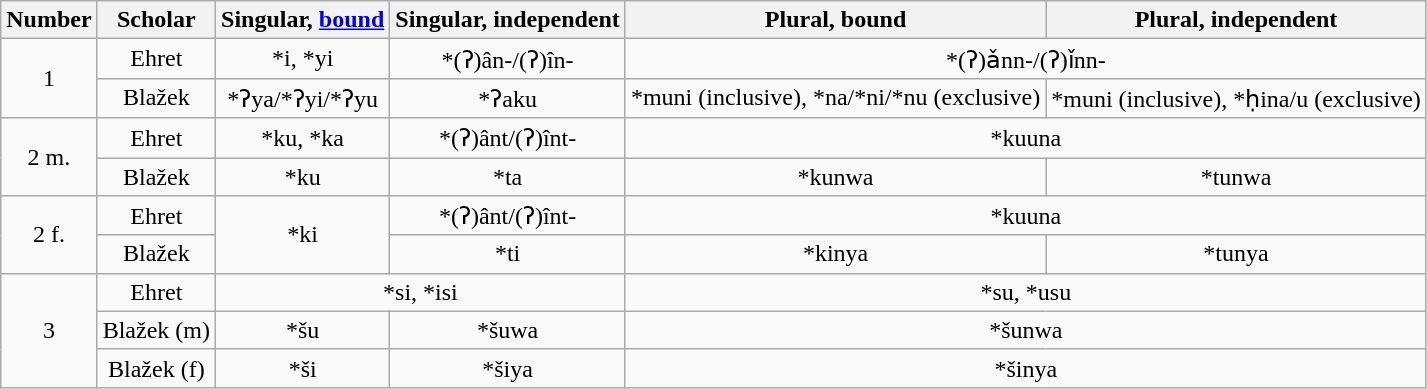<table class="wikitable" style="text-align: center;">
<tr>
<th>Number</th>
<th>Scholar</th>
<th>Singular, <a href='#'>bound</a></th>
<th>Singular, independent</th>
<th>Plural, bound</th>
<th>Plural, independent</th>
</tr>
<tr>
<td rowspan=2>1</td>
<td>Ehret</td>
<td>*i, *yi</td>
<td>*(ʔ)ân-/(ʔ)în-</td>
<td colspan=2>*(ʔ)ǎnn-/(ʔ)ǐnn-</td>
</tr>
<tr>
<td>Blažek</td>
<td>*ʔya/*ʔyi/*ʔyu</td>
<td>*ʔaku</td>
<td>*muni (inclusive), *na/*ni/*nu (exclusive)</td>
<td>*muni (inclusive), *ḥina/u (exclusive)</td>
</tr>
<tr>
<td rowspan=2>2 m.</td>
<td>Ehret</td>
<td>*ku, *ka</td>
<td>*(ʔ)ânt/(ʔ)înt-</td>
<td colspan=2>*kuuna</td>
</tr>
<tr>
<td>Blažek</td>
<td>*ku</td>
<td>*ta</td>
<td>*kunwa</td>
<td>*tunwa</td>
</tr>
<tr>
<td rowspan=2>2 f.</td>
<td>Ehret</td>
<td rowspan="2">*ki</td>
<td>*(ʔ)ânt/(ʔ)înt-</td>
<td colspan=2>*kuuna</td>
</tr>
<tr>
<td>Blažek</td>
<td>*ti</td>
<td>*kinya</td>
<td>*tunya</td>
</tr>
<tr>
<td rowspan=3>3</td>
<td>Ehret</td>
<td colspan=2>*si, *isi</td>
<td colspan=2>*su, *usu</td>
</tr>
<tr>
<td>Blažek (m)</td>
<td>*šu</td>
<td>*šuwa</td>
<td colspan=2>*šunwa</td>
</tr>
<tr>
<td>Blažek (f)</td>
<td>*ši</td>
<td>*šiya</td>
<td colspan="2">*šinya</td>
</tr>
</table>
